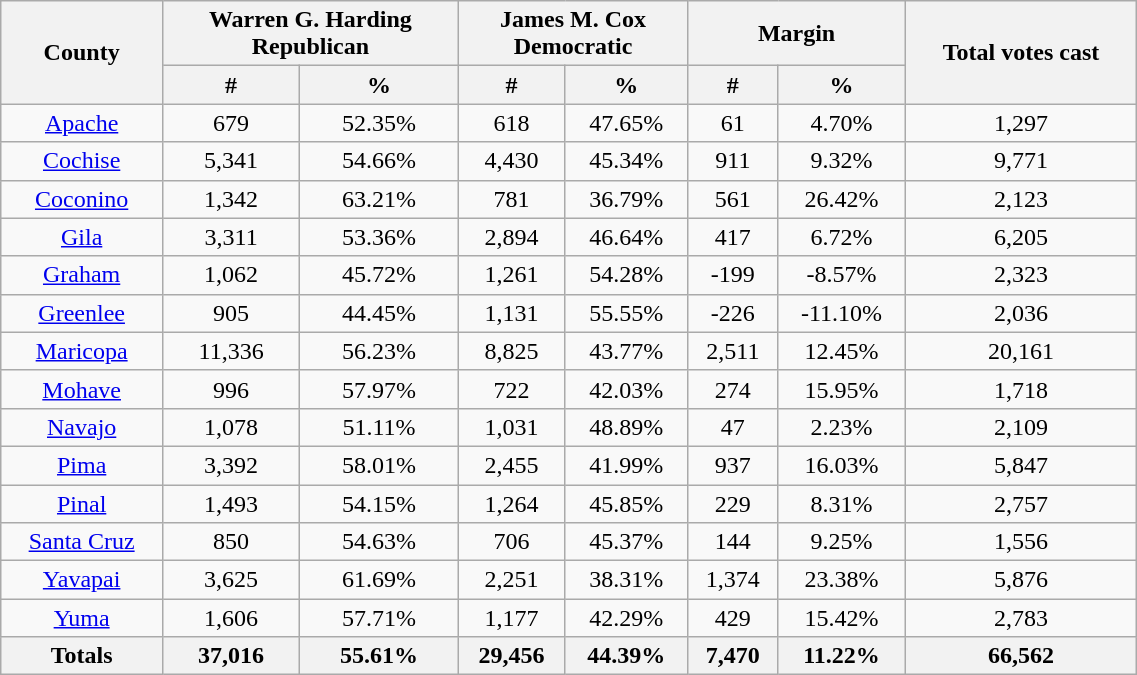<table width="60%" class="wikitable sortable" style="text-align:center">
<tr>
<th style="text-align:center;" rowspan="2">County</th>
<th style="text-align:center;" colspan="2">Warren G. Harding<br>Republican</th>
<th style="text-align:center;" colspan="2">James M. Cox<br>Democratic</th>
<th style="text-align:center;" colspan="2">Margin</th>
<th style="text-align:center;" rowspan="2">Total votes cast</th>
</tr>
<tr>
<th style="text-align:center;" data-sort-type="number">#</th>
<th style="text-align:center;" data-sort-type="number">%</th>
<th style="text-align:center;" data-sort-type="number">#</th>
<th style="text-align:center;" data-sort-type="number">%</th>
<th style="text-align:center;" data-sort-type="number">#</th>
<th style="text-align:center;" data-sort-type="number">%</th>
</tr>
<tr style="text-align:center;">
<td><a href='#'>Apache</a></td>
<td>679</td>
<td>52.35%</td>
<td>618</td>
<td>47.65%</td>
<td>61</td>
<td>4.70%</td>
<td>1,297</td>
</tr>
<tr style="text-align:center;">
<td><a href='#'>Cochise</a></td>
<td>5,341</td>
<td>54.66%</td>
<td>4,430</td>
<td>45.34%</td>
<td>911</td>
<td>9.32%</td>
<td>9,771</td>
</tr>
<tr style="text-align:center;">
<td><a href='#'>Coconino</a></td>
<td>1,342</td>
<td>63.21%</td>
<td>781</td>
<td>36.79%</td>
<td>561</td>
<td>26.42%</td>
<td>2,123</td>
</tr>
<tr style="text-align:center;">
<td><a href='#'>Gila</a></td>
<td>3,311</td>
<td>53.36%</td>
<td>2,894</td>
<td>46.64%</td>
<td>417</td>
<td>6.72%</td>
<td>6,205</td>
</tr>
<tr style="text-align:center;">
<td><a href='#'>Graham</a></td>
<td>1,062</td>
<td>45.72%</td>
<td>1,261</td>
<td>54.28%</td>
<td>-199</td>
<td>-8.57%</td>
<td>2,323</td>
</tr>
<tr style="text-align:center;">
<td><a href='#'>Greenlee</a></td>
<td>905</td>
<td>44.45%</td>
<td>1,131</td>
<td>55.55%</td>
<td>-226</td>
<td>-11.10%</td>
<td>2,036</td>
</tr>
<tr style="text-align:center;">
<td><a href='#'>Maricopa</a></td>
<td>11,336</td>
<td>56.23%</td>
<td>8,825</td>
<td>43.77%</td>
<td>2,511</td>
<td>12.45%</td>
<td>20,161</td>
</tr>
<tr style="text-align:center;">
<td><a href='#'>Mohave</a></td>
<td>996</td>
<td>57.97%</td>
<td>722</td>
<td>42.03%</td>
<td>274</td>
<td>15.95%</td>
<td>1,718</td>
</tr>
<tr style="text-align:center;">
<td><a href='#'>Navajo</a></td>
<td>1,078</td>
<td>51.11%</td>
<td>1,031</td>
<td>48.89%</td>
<td>47</td>
<td>2.23%</td>
<td>2,109</td>
</tr>
<tr style="text-align:center;">
<td><a href='#'>Pima</a></td>
<td>3,392</td>
<td>58.01%</td>
<td>2,455</td>
<td>41.99%</td>
<td>937</td>
<td>16.03%</td>
<td>5,847</td>
</tr>
<tr style="text-align:center;">
<td><a href='#'>Pinal</a></td>
<td>1,493</td>
<td>54.15%</td>
<td>1,264</td>
<td>45.85%</td>
<td>229</td>
<td>8.31%</td>
<td>2,757</td>
</tr>
<tr style="text-align:center;">
<td><a href='#'>Santa Cruz</a></td>
<td>850</td>
<td>54.63%</td>
<td>706</td>
<td>45.37%</td>
<td>144</td>
<td>9.25%</td>
<td>1,556</td>
</tr>
<tr style="text-align:center;">
<td><a href='#'>Yavapai</a></td>
<td>3,625</td>
<td>61.69%</td>
<td>2,251</td>
<td>38.31%</td>
<td>1,374</td>
<td>23.38%</td>
<td>5,876</td>
</tr>
<tr style="text-align:center;">
<td><a href='#'>Yuma</a></td>
<td>1,606</td>
<td>57.71%</td>
<td>1,177</td>
<td>42.29%</td>
<td>429</td>
<td>15.42%</td>
<td>2,783</td>
</tr>
<tr style="text-align:center;">
<th>Totals</th>
<th>37,016</th>
<th>55.61%</th>
<th>29,456</th>
<th>44.39%</th>
<th>7,470</th>
<th>11.22%</th>
<th>66,562</th>
</tr>
</table>
